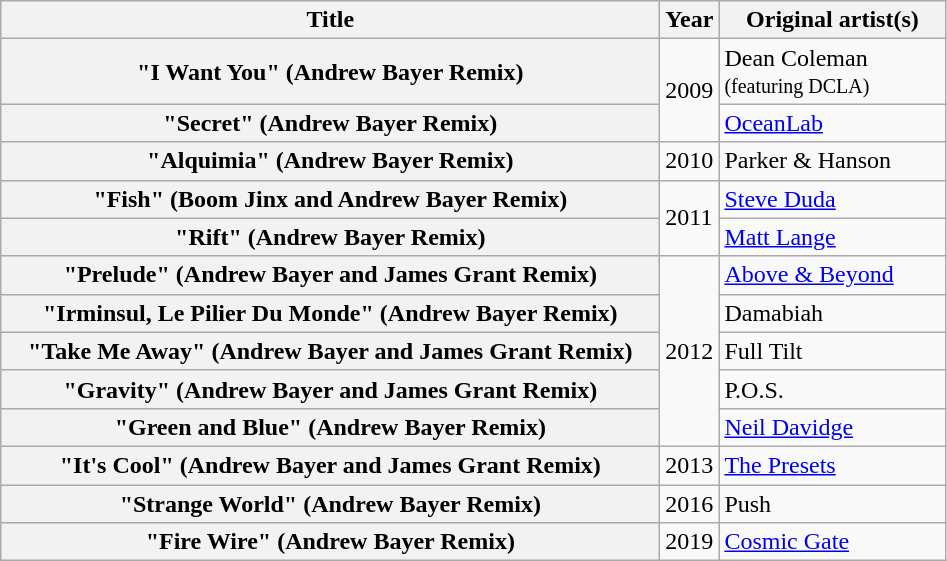<table class="wikitable plainrowheaders">
<tr>
<th style="width:27em;">Title</th>
<th style="width:2em;">Year</th>
<th style="width:9em;">Original artist(s)</th>
</tr>
<tr>
<th scope="row">"I Want You" (Andrew Bayer Remix)</th>
<td rowspan="2">2009</td>
<td>Dean Coleman <br><small>(featuring DCLA)</small></td>
</tr>
<tr>
<th scope="row">"Secret" (Andrew Bayer Remix)</th>
<td><a href='#'>OceanLab</a></td>
</tr>
<tr>
<th scope="row">"Alquimia" (Andrew Bayer Remix)</th>
<td>2010</td>
<td>Parker & Hanson</td>
</tr>
<tr>
<th scope="row">"Fish" (Boom Jinx and Andrew Bayer Remix)</th>
<td rowspan="2">2011</td>
<td><a href='#'>Steve Duda</a></td>
</tr>
<tr>
<th scope="row">"Rift" (Andrew Bayer Remix)</th>
<td><a href='#'>Matt Lange</a></td>
</tr>
<tr>
<th scope="row">"Prelude" (Andrew Bayer and James Grant Remix)</th>
<td rowspan="5">2012</td>
<td><a href='#'>Above & Beyond</a></td>
</tr>
<tr>
<th scope="row">"Irminsul, Le Pilier Du Monde" (Andrew Bayer Remix)</th>
<td>Damabiah</td>
</tr>
<tr>
<th scope="row">"Take Me Away" (Andrew Bayer and James Grant Remix)</th>
<td>Full Tilt</td>
</tr>
<tr>
<th scope="row">"Gravity" (Andrew Bayer and James Grant Remix)</th>
<td>P.O.S.</td>
</tr>
<tr>
<th scope="row">"Green and Blue" (Andrew Bayer Remix)</th>
<td><a href='#'>Neil Davidge</a></td>
</tr>
<tr>
<th scope="row">"It's Cool" (Andrew Bayer and James Grant Remix)</th>
<td>2013</td>
<td><a href='#'>The Presets</a></td>
</tr>
<tr>
<th scope="row">"Strange World" (Andrew Bayer Remix)</th>
<td>2016</td>
<td>Push</td>
</tr>
<tr>
<th scope="row">"Fire Wire" (Andrew Bayer Remix)</th>
<td>2019</td>
<td><a href='#'>Cosmic Gate</a></td>
</tr>
</table>
